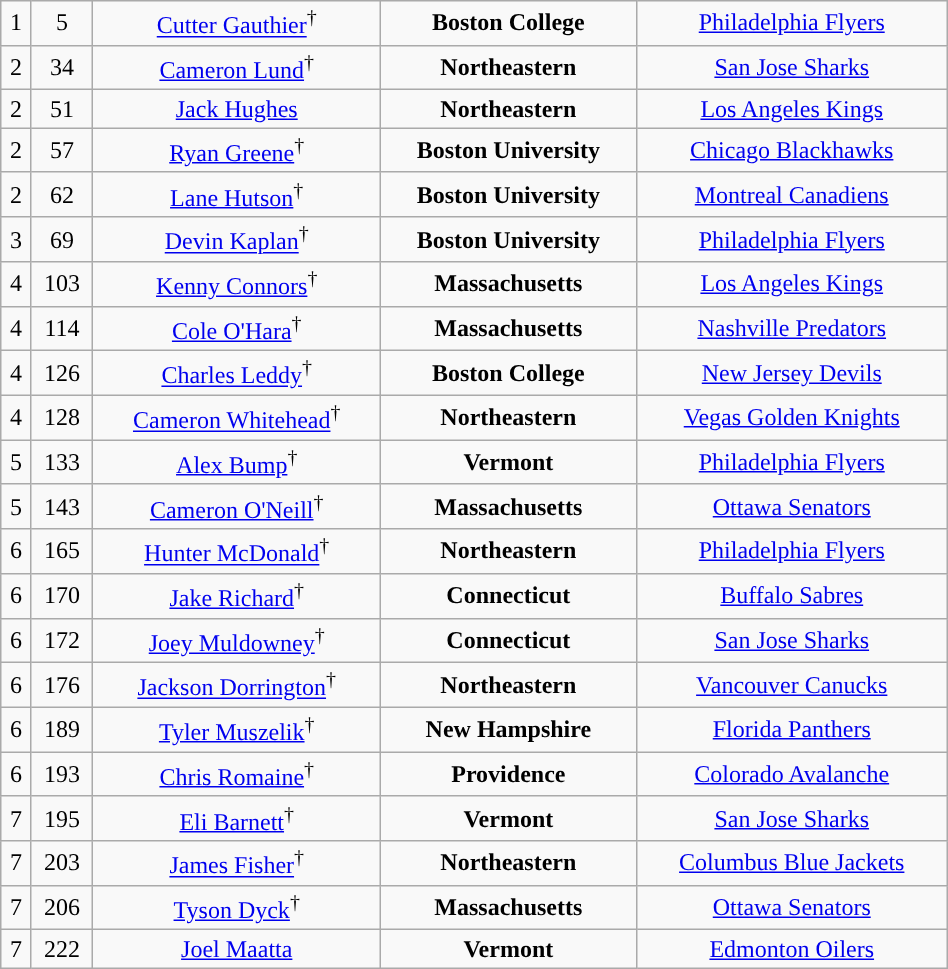<table class="wikitable sortable" width="50%">
<tr align="center" bgcolor="">
<td>1</td>
<td>5</td>
<td><a href='#'>Cutter Gauthier</a><sup>†</sup></td>
<td><strong>Boston College</strong></td>
<td><a href='#'>Philadelphia Flyers</a></td>
</tr>
<tr align="center" bgcolor="">
<td>2</td>
<td>34</td>
<td><a href='#'>Cameron Lund</a><sup>†</sup></td>
<td><strong>Northeastern</strong></td>
<td><a href='#'>San Jose Sharks</a></td>
</tr>
<tr align="center" bgcolor="">
<td>2</td>
<td>51</td>
<td><a href='#'>Jack Hughes</a></td>
<td><strong>Northeastern</strong></td>
<td><a href='#'>Los Angeles Kings</a></td>
</tr>
<tr align="center" bgcolor="">
<td>2</td>
<td>57</td>
<td><a href='#'>Ryan Greene</a><sup>†</sup></td>
<td><strong>Boston University</strong></td>
<td><a href='#'>Chicago Blackhawks</a></td>
</tr>
<tr align="center" bgcolor="">
<td>2</td>
<td>62</td>
<td><a href='#'>Lane Hutson</a><sup>†</sup></td>
<td><strong>Boston University</strong></td>
<td><a href='#'>Montreal Canadiens</a></td>
</tr>
<tr align="center" bgcolor="">
<td>3</td>
<td>69</td>
<td><a href='#'>Devin Kaplan</a><sup>†</sup></td>
<td><strong>Boston University</strong></td>
<td><a href='#'>Philadelphia Flyers</a></td>
</tr>
<tr align="center" bgcolor="">
<td>4</td>
<td>103</td>
<td><a href='#'>Kenny Connors</a><sup>†</sup></td>
<td><strong>Massachusetts</strong></td>
<td><a href='#'>Los Angeles Kings</a></td>
</tr>
<tr align="center" bgcolor="">
<td>4</td>
<td>114</td>
<td><a href='#'>Cole O'Hara</a><sup>†</sup></td>
<td><strong>Massachusetts</strong></td>
<td><a href='#'>Nashville Predators</a></td>
</tr>
<tr align="center" bgcolor="">
<td>4</td>
<td>126</td>
<td><a href='#'>Charles Leddy</a><sup>†</sup></td>
<td><strong>Boston College</strong></td>
<td><a href='#'>New Jersey Devils</a></td>
</tr>
<tr align="center" bgcolor="">
<td>4</td>
<td>128</td>
<td><a href='#'>Cameron Whitehead</a><sup>†</sup></td>
<td><strong>Northeastern</strong></td>
<td><a href='#'>Vegas Golden Knights</a></td>
</tr>
<tr align="center" bgcolor="">
<td>5</td>
<td>133</td>
<td><a href='#'>Alex Bump</a><sup>†</sup></td>
<td><strong>Vermont</strong></td>
<td><a href='#'>Philadelphia Flyers</a></td>
</tr>
<tr align="center" bgcolor="">
<td>5</td>
<td>143</td>
<td><a href='#'>Cameron O'Neill</a><sup>†</sup></td>
<td><strong>Massachusetts</strong></td>
<td><a href='#'>Ottawa Senators</a></td>
</tr>
<tr align="center" bgcolor="">
<td>6</td>
<td>165</td>
<td><a href='#'>Hunter McDonald</a><sup>†</sup></td>
<td><strong>Northeastern</strong></td>
<td><a href='#'>Philadelphia Flyers</a></td>
</tr>
<tr align="center" bgcolor="">
<td>6</td>
<td>170</td>
<td><a href='#'>Jake Richard</a><sup>†</sup></td>
<td><strong>Connecticut</strong></td>
<td><a href='#'>Buffalo Sabres</a></td>
</tr>
<tr align="center" bgcolor="">
<td>6</td>
<td>172</td>
<td><a href='#'>Joey Muldowney</a><sup>†</sup></td>
<td><strong>Connecticut</strong></td>
<td><a href='#'>San Jose Sharks</a></td>
</tr>
<tr align="center" bgcolor="">
<td>6</td>
<td>176</td>
<td><a href='#'>Jackson Dorrington</a><sup>†</sup></td>
<td><strong>Northeastern</strong></td>
<td><a href='#'>Vancouver Canucks</a></td>
</tr>
<tr align="center" bgcolor="">
<td>6</td>
<td>189</td>
<td><a href='#'>Tyler Muszelik</a><sup>†</sup></td>
<td><strong>New Hampshire</strong></td>
<td><a href='#'>Florida Panthers</a></td>
</tr>
<tr align="center" bgcolor="">
<td>6</td>
<td>193</td>
<td><a href='#'>Chris Romaine</a><sup>†</sup></td>
<td><strong>Providence</strong></td>
<td><a href='#'>Colorado Avalanche</a></td>
</tr>
<tr align="center" bgcolor="">
<td>7</td>
<td>195</td>
<td><a href='#'>Eli Barnett</a><sup>†</sup></td>
<td><strong>Vermont</strong></td>
<td><a href='#'>San Jose Sharks</a></td>
</tr>
<tr align="center" bgcolor="">
<td>7</td>
<td>203</td>
<td><a href='#'>James Fisher</a><sup>†</sup></td>
<td><strong>Northeastern</strong></td>
<td><a href='#'>Columbus Blue Jackets</a></td>
</tr>
<tr align="center" bgcolor="">
<td>7</td>
<td>206</td>
<td><a href='#'>Tyson Dyck</a><sup>†</sup></td>
<td><strong>Massachusetts</strong></td>
<td><a href='#'>Ottawa Senators</a></td>
</tr>
<tr align="center" bgcolor="">
<td>7</td>
<td>222</td>
<td><a href='#'>Joel Maatta</a></td>
<td><strong>Vermont</strong></td>
<td><a href='#'>Edmonton Oilers</a></td>
</tr>
</table>
